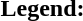<table class="toccolours" style="font-size:100%; white-space:nowrap;">
<tr>
<td><strong>Legend:</strong></td>
<td>      </td>
</tr>
<tr>
<td></td>
</tr>
<tr>
<td></td>
</tr>
<tr>
<td></td>
</tr>
</table>
